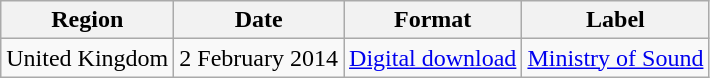<table class=wikitable>
<tr>
<th>Region</th>
<th>Date</th>
<th>Format</th>
<th>Label</th>
</tr>
<tr>
<td>United Kingdom</td>
<td>2 February 2014</td>
<td><a href='#'>Digital download</a></td>
<td><a href='#'>Ministry of Sound</a></td>
</tr>
</table>
